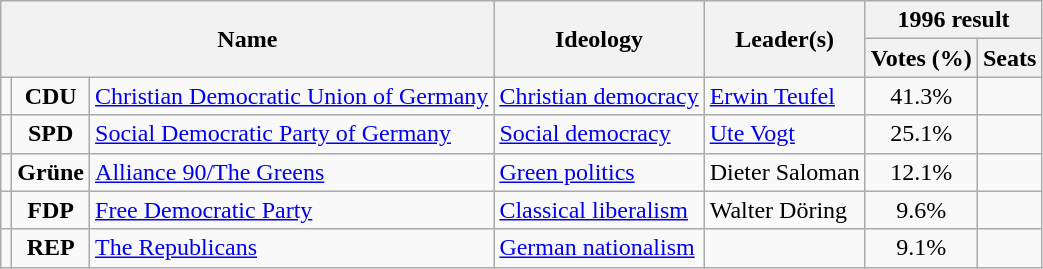<table class="wikitable">
<tr>
<th rowspan=2 colspan=3>Name</th>
<th rowspan=2>Ideology</th>
<th rowspan=2>Leader(s)</th>
<th colspan=2>1996 result</th>
</tr>
<tr>
<th>Votes (%)</th>
<th>Seats</th>
</tr>
<tr>
<td bgcolor=></td>
<td align=center><strong>CDU</strong></td>
<td><a href='#'>Christian Democratic Union of Germany</a><br></td>
<td><a href='#'>Christian democracy</a></td>
<td><a href='#'>Erwin Teufel</a></td>
<td align=center>41.3%</td>
<td></td>
</tr>
<tr>
<td bgcolor=></td>
<td align=center><strong>SPD</strong></td>
<td><a href='#'>Social Democratic Party of Germany</a><br></td>
<td><a href='#'>Social democracy</a></td>
<td><a href='#'>Ute Vogt</a></td>
<td align=center>25.1%</td>
<td></td>
</tr>
<tr>
<td bgcolor=></td>
<td align=center><strong>Grüne</strong></td>
<td><a href='#'>Alliance 90/The Greens</a><br></td>
<td><a href='#'>Green politics</a></td>
<td>Dieter Saloman</td>
<td align=center>12.1%</td>
<td></td>
</tr>
<tr>
<td bgcolor=></td>
<td align=center><strong>FDP</strong></td>
<td><a href='#'>Free Democratic Party</a><br></td>
<td><a href='#'>Classical liberalism</a></td>
<td>Walter Döring</td>
<td align=center>9.6%</td>
<td></td>
</tr>
<tr>
<td bgcolor=></td>
<td align=center><strong>REP</strong></td>
<td><a href='#'>The Republicans</a><br></td>
<td><a href='#'>German nationalism</a></td>
<td></td>
<td align=center>9.1%</td>
<td></td>
</tr>
</table>
